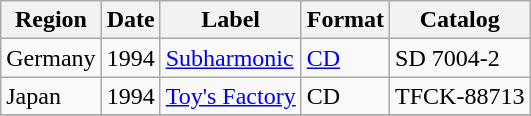<table class="wikitable">
<tr>
<th>Region</th>
<th>Date</th>
<th>Label</th>
<th>Format</th>
<th>Catalog</th>
</tr>
<tr>
<td>Germany</td>
<td>1994</td>
<td><a href='#'>Subharmonic</a></td>
<td><a href='#'>CD</a></td>
<td>SD 7004-2</td>
</tr>
<tr>
<td>Japan</td>
<td>1994</td>
<td><a href='#'>Toy's Factory</a></td>
<td>CD</td>
<td>TFCK-88713</td>
</tr>
<tr>
</tr>
</table>
